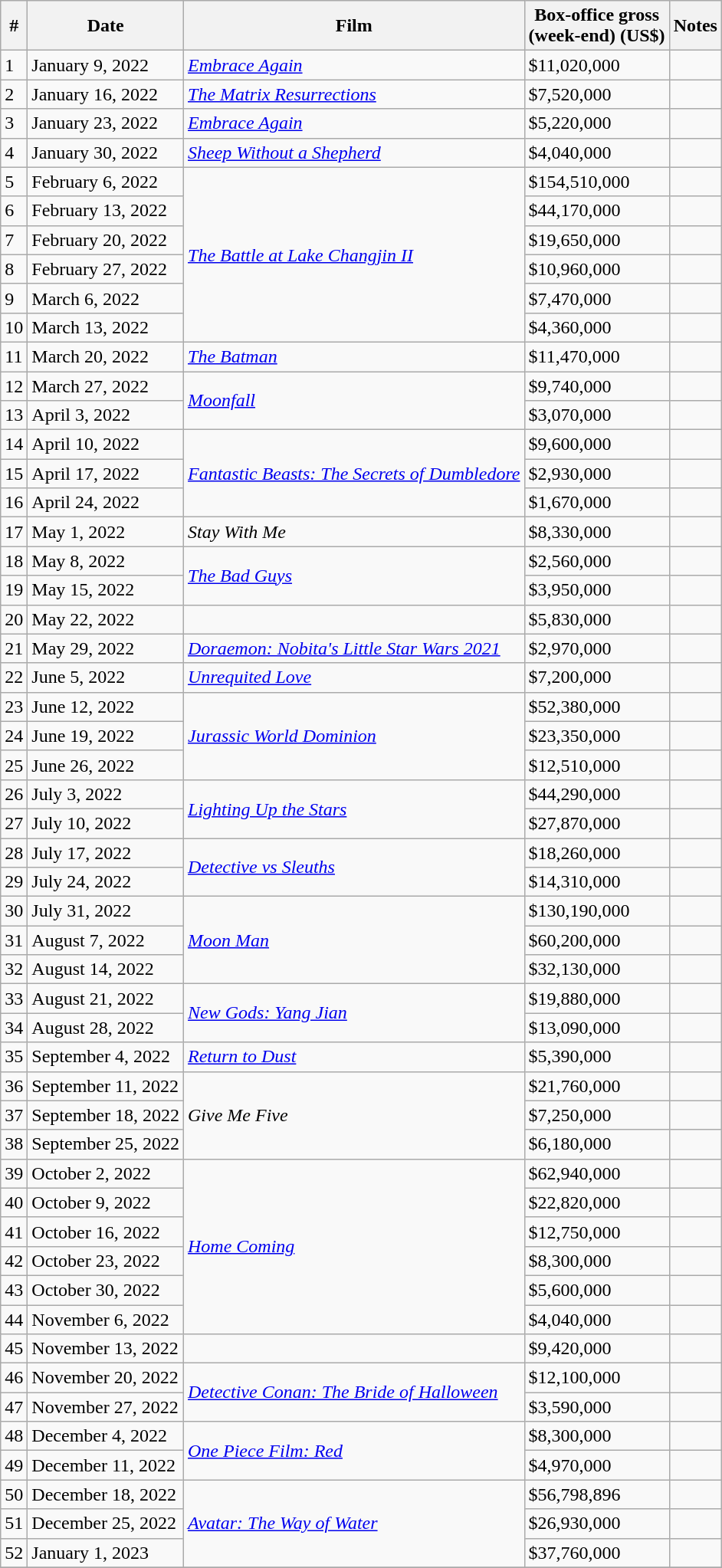<table class="wikitable sortable">
<tr>
<th>#</th>
<th>Date</th>
<th>Film</th>
<th>Box-office gross<br>(week-end)
(US$)</th>
<th>Notes</th>
</tr>
<tr>
<td>1</td>
<td>January 9, 2022</td>
<td><em><a href='#'>Embrace Again</a></em></td>
<td>$11,020,000</td>
<td></td>
</tr>
<tr>
<td>2</td>
<td>January 16, 2022</td>
<td><em><a href='#'>The Matrix Resurrections</a></em></td>
<td>$7,520,000</td>
<td></td>
</tr>
<tr>
<td>3</td>
<td>January 23, 2022</td>
<td><em><a href='#'>Embrace Again</a></em></td>
<td>$5,220,000</td>
<td></td>
</tr>
<tr>
<td>4</td>
<td>January 30, 2022</td>
<td><em><a href='#'>Sheep Without a Shepherd</a></em></td>
<td>$4,040,000</td>
<td></td>
</tr>
<tr>
<td>5</td>
<td>February 6, 2022</td>
<td rowspan="6"><em><a href='#'>The Battle at Lake Changjin II</a></em></td>
<td>$154,510,000</td>
<td></td>
</tr>
<tr>
<td>6</td>
<td>February 13, 2022</td>
<td>$44,170,000</td>
<td></td>
</tr>
<tr>
<td>7</td>
<td>February 20, 2022</td>
<td>$19,650,000</td>
<td></td>
</tr>
<tr>
<td>8</td>
<td>February 27, 2022</td>
<td>$10,960,000</td>
<td></td>
</tr>
<tr>
<td>9</td>
<td>March 6, 2022</td>
<td>$7,470,000</td>
<td></td>
</tr>
<tr>
<td>10</td>
<td>March 13, 2022</td>
<td>$4,360,000</td>
<td></td>
</tr>
<tr>
<td>11</td>
<td>March 20, 2022</td>
<td><em><a href='#'> The Batman</a></em></td>
<td>$11,470,000</td>
<td></td>
</tr>
<tr>
<td>12</td>
<td>March 27, 2022</td>
<td rowspan="2"><em><a href='#'> Moonfall</a></em></td>
<td>$9,740,000</td>
<td></td>
</tr>
<tr>
<td>13</td>
<td>April 3, 2022</td>
<td>$3,070,000</td>
<td></td>
</tr>
<tr>
<td>14</td>
<td>April 10, 2022</td>
<td rowspan="3"><em><a href='#'>Fantastic Beasts: The Secrets of Dumbledore</a></em></td>
<td>$9,600,000</td>
<td></td>
</tr>
<tr>
<td>15</td>
<td>April 17, 2022</td>
<td>$2,930,000</td>
<td></td>
</tr>
<tr>
<td>16</td>
<td>April 24, 2022</td>
<td>$1,670,000</td>
<td></td>
</tr>
<tr>
<td>17</td>
<td>May 1, 2022</td>
<td><em>Stay With Me</em></td>
<td>$8,330,000</td>
<td></td>
</tr>
<tr>
<td>18</td>
<td>May 8, 2022</td>
<td rowspan="2"><em><a href='#'> The Bad Guys</a></em></td>
<td>$2,560,000</td>
<td></td>
</tr>
<tr>
<td>19</td>
<td>May 15, 2022</td>
<td>$3,950,000</td>
<td></td>
</tr>
<tr>
<td>20</td>
<td>May 22, 2022</td>
<td><em></em></td>
<td>$5,830,000</td>
<td></td>
</tr>
<tr>
<td>21</td>
<td>May 29, 2022</td>
<td><em><a href='#'>Doraemon: Nobita's Little Star Wars 2021</a></em></td>
<td>$2,970,000</td>
<td></td>
</tr>
<tr>
<td>22</td>
<td>June 5, 2022</td>
<td><em><a href='#'>Unrequited Love</a></em></td>
<td>$7,200,000</td>
<td></td>
</tr>
<tr>
<td>23</td>
<td>June 12, 2022</td>
<td rowspan="3"><em><a href='#'>Jurassic World Dominion</a></em></td>
<td>$52,380,000</td>
<td></td>
</tr>
<tr>
<td>24</td>
<td>June 19, 2022</td>
<td>$23,350,000</td>
<td></td>
</tr>
<tr>
<td>25</td>
<td>June 26, 2022</td>
<td>$12,510,000</td>
<td></td>
</tr>
<tr>
<td>26</td>
<td>July 3, 2022</td>
<td rowspan="2"><em><a href='#'>Lighting Up the Stars</a></em></td>
<td>$44,290,000</td>
<td></td>
</tr>
<tr>
<td>27</td>
<td>July 10, 2022</td>
<td>$27,870,000</td>
<td></td>
</tr>
<tr>
<td>28</td>
<td>July 17, 2022</td>
<td rowspan="2"><em><a href='#'>Detective vs Sleuths</a></em></td>
<td>$18,260,000</td>
<td></td>
</tr>
<tr>
<td>29</td>
<td>July 24, 2022</td>
<td>$14,310,000</td>
<td></td>
</tr>
<tr>
<td>30</td>
<td>July 31, 2022</td>
<td rowspan="3"><em><a href='#'> Moon Man</a></em></td>
<td>$130,190,000</td>
<td></td>
</tr>
<tr>
<td>31</td>
<td>August 7, 2022</td>
<td>$60,200,000</td>
<td></td>
</tr>
<tr>
<td>32</td>
<td>August 14, 2022</td>
<td>$32,130,000</td>
<td></td>
</tr>
<tr>
<td>33</td>
<td>August 21, 2022</td>
<td rowspan="2"><em><a href='#'>New Gods: Yang Jian</a></em></td>
<td>$19,880,000</td>
<td></td>
</tr>
<tr>
<td>34</td>
<td>August 28, 2022</td>
<td>$13,090,000</td>
<td></td>
</tr>
<tr>
<td>35</td>
<td>September 4, 2022</td>
<td><em><a href='#'> Return to Dust</a></em></td>
<td>$5,390,000</td>
<td></td>
</tr>
<tr>
<td>36</td>
<td>September 11, 2022</td>
<td rowspan="3"><em>Give Me Five</em></td>
<td>$21,760,000</td>
<td></td>
</tr>
<tr>
<td>37</td>
<td>September 18, 2022</td>
<td>$7,250,000</td>
<td></td>
</tr>
<tr>
<td>38</td>
<td>September 25, 2022</td>
<td>$6,180,000</td>
<td></td>
</tr>
<tr>
<td>39</td>
<td>October 2, 2022</td>
<td rowspan="6"><em><a href='#'> Home Coming</a></em></td>
<td>$62,940,000</td>
<td></td>
</tr>
<tr>
<td>40</td>
<td>October 9, 2022</td>
<td>$22,820,000</td>
<td></td>
</tr>
<tr>
<td>41</td>
<td>October 16, 2022</td>
<td>$12,750,000</td>
<td></td>
</tr>
<tr>
<td>42</td>
<td>October 23, 2022</td>
<td>$8,300,000</td>
<td></td>
</tr>
<tr>
<td>43</td>
<td>October 30, 2022</td>
<td>$5,600,000</td>
<td></td>
</tr>
<tr>
<td>44</td>
<td>November 6, 2022</td>
<td>$4,040,000</td>
<td></td>
</tr>
<tr>
<td>45</td>
<td>November 13, 2022</td>
<td><em></em></td>
<td>$9,420,000</td>
<td></td>
</tr>
<tr>
<td>46</td>
<td>November 20, 2022</td>
<td rowspan="2"><em><a href='#'> Detective Conan: The Bride of Halloween</a></em></td>
<td>$12,100,000</td>
<td></td>
</tr>
<tr>
<td>47</td>
<td>November 27, 2022</td>
<td>$3,590,000</td>
<td></td>
</tr>
<tr>
<td>48</td>
<td>December 4, 2022</td>
<td rowspan="2"><em><a href='#'>One Piece Film: Red</a></em></td>
<td>$8,300,000</td>
<td></td>
</tr>
<tr>
<td>49</td>
<td>December 11, 2022</td>
<td>$4,970,000</td>
<td></td>
</tr>
<tr>
<td>50</td>
<td>December 18, 2022</td>
<td rowspan="3"><em><a href='#'>Avatar: The Way of Water</a></em></td>
<td>$56,798,896</td>
<td></td>
</tr>
<tr>
<td>51</td>
<td>December 25, 2022</td>
<td>$26,930,000</td>
<td></td>
</tr>
<tr>
<td>52</td>
<td>January 1, 2023</td>
<td>$37,760,000</td>
<td></td>
</tr>
<tr>
</tr>
</table>
